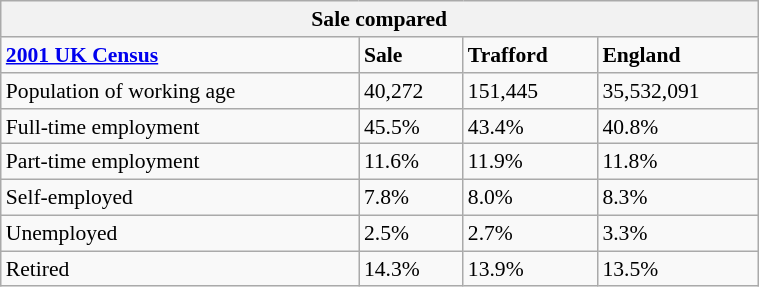<table class="wikitable" style="float: right; margin-left: 1em; width: 40%; font-size: 90%;" cellspacing="5">
<tr>
<th colspan="4"><strong>Sale compared</strong></th>
</tr>
<tr>
<td><strong><a href='#'>2001 UK Census</a></strong></td>
<td><strong>Sale</strong></td>
<td><strong>Trafford</strong></td>
<td><strong>England</strong></td>
</tr>
<tr>
<td>Population of working age</td>
<td>40,272</td>
<td>151,445</td>
<td>35,532,091</td>
</tr>
<tr>
<td>Full-time employment</td>
<td>45.5%</td>
<td>43.4%</td>
<td>40.8%</td>
</tr>
<tr>
<td>Part-time employment</td>
<td>11.6%</td>
<td>11.9%</td>
<td>11.8%</td>
</tr>
<tr>
<td>Self-employed</td>
<td>7.8%</td>
<td>8.0%</td>
<td>8.3%</td>
</tr>
<tr>
<td>Unemployed</td>
<td>2.5%</td>
<td>2.7%</td>
<td>3.3%</td>
</tr>
<tr>
<td>Retired</td>
<td>14.3%</td>
<td>13.9%</td>
<td>13.5%</td>
</tr>
</table>
